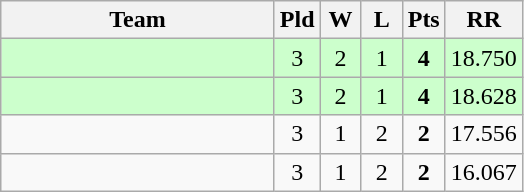<table class="wikitable" border="1" style="text-align:center;">
<tr>
<th width=175>Team</th>
<th width=20 abbr="Played">Pld</th>
<th width=20 abbr="Won">W</th>
<th width=20 abbr="Lost">L</th>
<th width=20 abbr="Points">Pts</th>
<th width=20 abbr="Run rate">RR</th>
</tr>
<tr style="background:#ccffcc;">
<td style="text-align:left;"></td>
<td>3</td>
<td>2</td>
<td>1</td>
<td><strong>4</strong></td>
<td>18.750</td>
</tr>
<tr style="background:#ccffcc;">
<td style="text-align:left;"></td>
<td>3</td>
<td>2</td>
<td>1</td>
<td><strong>4</strong></td>
<td>18.628</td>
</tr>
<tr style="background:#f9f9f9;">
<td style="text-align:left;"></td>
<td>3</td>
<td>1</td>
<td>2</td>
<td><strong>2</strong></td>
<td>17.556</td>
</tr>
<tr style="background:#f9f9f9;">
<td style="text-align:left;"></td>
<td>3</td>
<td>1</td>
<td>2</td>
<td><strong>2</strong></td>
<td>16.067</td>
</tr>
</table>
